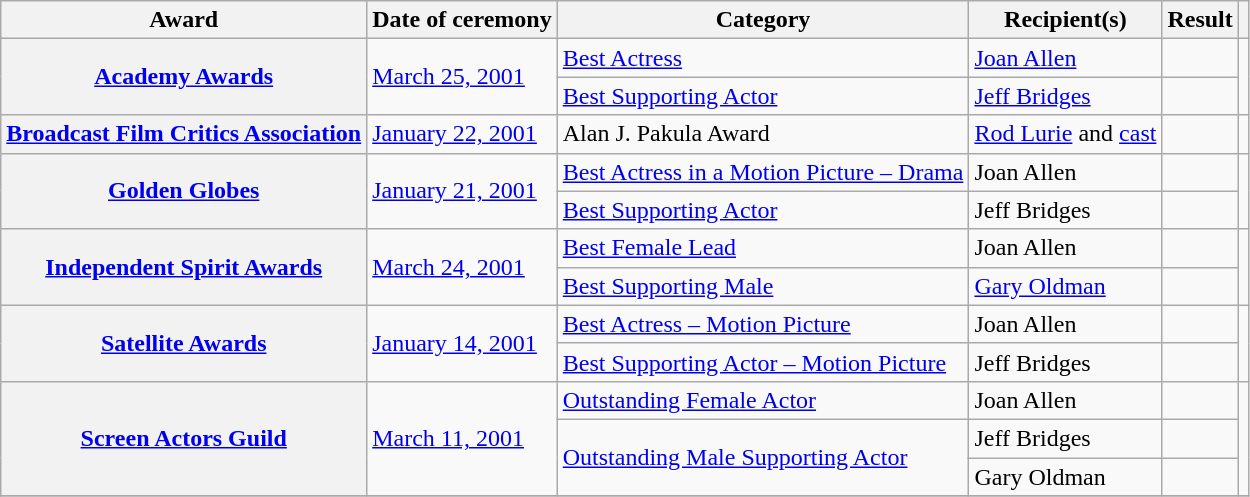<table class="wikitable plainrowheaders sortable">
<tr>
<th scope="col">Award</th>
<th scope="col">Date of ceremony</th>
<th scope="col">Category</th>
<th scope="col">Recipient(s)</th>
<th scope="col">Result</th>
<th scope="col" class="unsortable"></th>
</tr>
<tr>
<th scope="row" rowspan=2><a href='#'>Academy Awards</a></th>
<td rowspan="2"><a href='#'>March 25, 2001</a></td>
<td><a href='#'>Best Actress</a></td>
<td><a href='#'>Joan Allen</a></td>
<td></td>
<td rowspan="2"></td>
</tr>
<tr>
<td><a href='#'>Best Supporting Actor</a></td>
<td><a href='#'>Jeff Bridges</a></td>
<td></td>
</tr>
<tr>
<th scope="row"><a href='#'>Broadcast Film Critics Association</a></th>
<td rowspan="1"><a href='#'>January 22, 2001</a></td>
<td>Alan J. Pakula Award</td>
<td><a href='#'>Rod Lurie</a> and <a href='#'>cast</a></td>
<td></td>
<td rowspan="1"></td>
</tr>
<tr>
<th scope="row" rowspan=2><a href='#'>Golden Globes</a></th>
<td rowspan="2"><a href='#'>January 21, 2001</a></td>
<td><a href='#'>Best Actress in a Motion Picture – Drama</a></td>
<td>Joan Allen</td>
<td></td>
<td rowspan="2"></td>
</tr>
<tr>
<td><a href='#'>Best Supporting Actor</a></td>
<td>Jeff Bridges</td>
<td></td>
</tr>
<tr>
<th scope="row" rowspan=2><a href='#'>Independent Spirit Awards</a></th>
<td rowspan="2"><a href='#'>March 24, 2001</a></td>
<td><a href='#'>Best Female Lead</a></td>
<td>Joan Allen</td>
<td></td>
<td rowspan="2"></td>
</tr>
<tr>
<td><a href='#'>Best Supporting Male</a></td>
<td><a href='#'>Gary Oldman</a></td>
<td></td>
</tr>
<tr>
<th scope="row" rowspan=2><a href='#'>Satellite Awards</a></th>
<td rowspan="2"><a href='#'>January 14, 2001</a></td>
<td><a href='#'>Best Actress – Motion Picture</a></td>
<td>Joan Allen</td>
<td></td>
<td rowspan="2"></td>
</tr>
<tr>
<td><a href='#'>Best Supporting Actor – Motion Picture</a></td>
<td>Jeff Bridges</td>
<td></td>
</tr>
<tr>
<th scope="row" rowspan=3><a href='#'>Screen Actors Guild</a></th>
<td rowspan="3"><a href='#'>March 11, 2001</a></td>
<td><a href='#'>Outstanding Female Actor</a></td>
<td>Joan Allen</td>
<td></td>
<td rowspan="3"></td>
</tr>
<tr>
<td rowspan="2"><a href='#'>Outstanding Male Supporting Actor</a></td>
<td>Jeff Bridges</td>
<td></td>
</tr>
<tr>
<td>Gary Oldman</td>
<td></td>
</tr>
<tr>
</tr>
</table>
